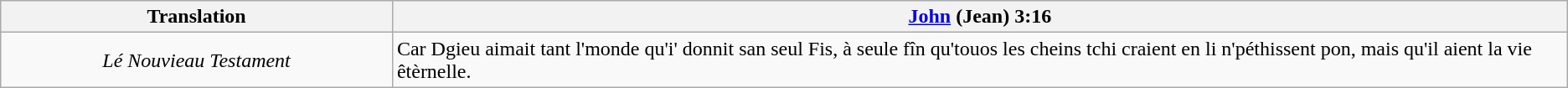<table class="wikitable">
<tr>
<th style="text-align:center; width:25%;">Translation</th>
<th><a href='#'>John</a> (Jean) 3:16</th>
</tr>
<tr>
<td style="text-align:center;"><em>Lé Nouvieau Testament</em></td>
<td>Car Dgieu aimait tant l'monde qu'i' donnit san seul Fis, à seule fîn qu'touos les cheins tchi craient en li n'péthissent pon, mais qu'il aient la vie êtèrnelle.</td>
</tr>
</table>
